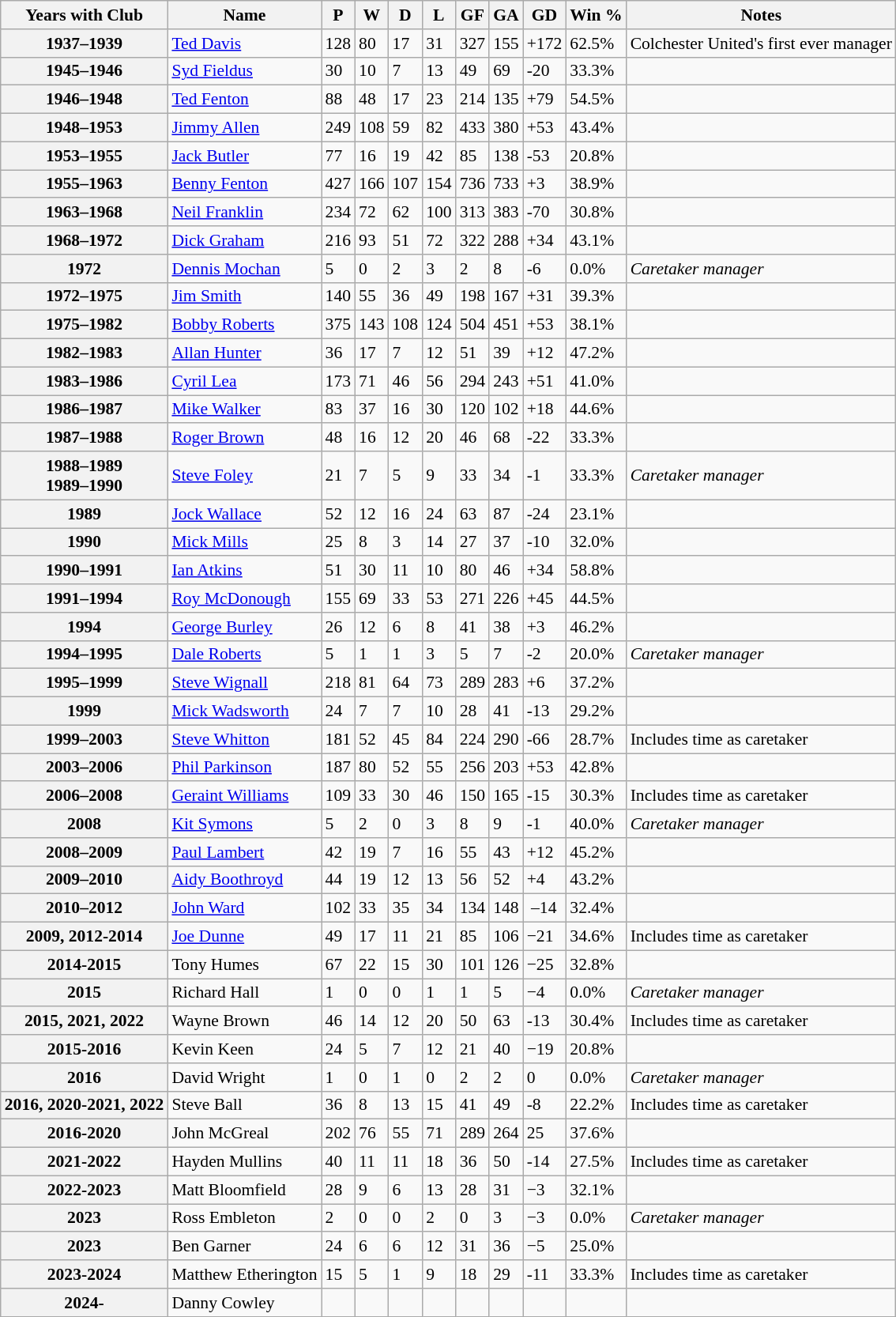<table class="wikitable" style="font-size: 90%">
<tr>
<th>Years with Club</th>
<th>Name</th>
<th>P</th>
<th>W</th>
<th>D</th>
<th>L</th>
<th>GF</th>
<th>GA</th>
<th>GD</th>
<th>Win %</th>
<th>Notes</th>
</tr>
<tr>
<th>1937–1939</th>
<td> <a href='#'>Ted Davis</a></td>
<td>128</td>
<td>80</td>
<td>17</td>
<td>31</td>
<td>327</td>
<td>155</td>
<td>+172</td>
<td>62.5%</td>
<td>Colchester United's first ever manager</td>
</tr>
<tr>
<th>1945–1946</th>
<td> <a href='#'>Syd Fieldus</a></td>
<td>30</td>
<td>10</td>
<td>7</td>
<td>13</td>
<td>49</td>
<td>69</td>
<td>-20</td>
<td>33.3%</td>
<td></td>
</tr>
<tr>
<th>1946–1948</th>
<td> <a href='#'>Ted Fenton</a></td>
<td>88</td>
<td>48</td>
<td>17</td>
<td>23</td>
<td>214</td>
<td>135</td>
<td>+79</td>
<td>54.5%</td>
<td></td>
</tr>
<tr>
<th>1948–1953</th>
<td> <a href='#'>Jimmy Allen</a></td>
<td>249</td>
<td>108</td>
<td>59</td>
<td>82</td>
<td>433</td>
<td>380</td>
<td>+53</td>
<td>43.4%</td>
<td></td>
</tr>
<tr>
<th>1953–1955</th>
<td> <a href='#'>Jack Butler</a></td>
<td>77</td>
<td>16</td>
<td>19</td>
<td>42</td>
<td>85</td>
<td>138</td>
<td>-53</td>
<td>20.8%</td>
<td></td>
</tr>
<tr>
<th>1955–1963</th>
<td> <a href='#'>Benny Fenton</a></td>
<td>427</td>
<td>166</td>
<td>107</td>
<td>154</td>
<td>736</td>
<td>733</td>
<td>+3</td>
<td>38.9%</td>
<td></td>
</tr>
<tr>
<th>1963–1968</th>
<td> <a href='#'>Neil Franklin</a></td>
<td>234</td>
<td>72</td>
<td>62</td>
<td>100</td>
<td>313</td>
<td>383</td>
<td>-70</td>
<td>30.8%</td>
<td></td>
</tr>
<tr>
<th>1968–1972</th>
<td> <a href='#'>Dick Graham</a></td>
<td>216</td>
<td>93</td>
<td>51</td>
<td>72</td>
<td>322</td>
<td>288</td>
<td>+34</td>
<td>43.1%</td>
<td></td>
</tr>
<tr>
<th>1972</th>
<td> <a href='#'>Dennis Mochan</a></td>
<td>5</td>
<td>0</td>
<td>2</td>
<td>3</td>
<td>2</td>
<td>8</td>
<td>-6</td>
<td>0.0%</td>
<td><em>Caretaker manager</em></td>
</tr>
<tr>
<th>1972–1975</th>
<td> <a href='#'>Jim Smith</a></td>
<td>140</td>
<td>55</td>
<td>36</td>
<td>49</td>
<td>198</td>
<td>167</td>
<td>+31</td>
<td>39.3%</td>
<td></td>
</tr>
<tr>
<th>1975–1982</th>
<td> <a href='#'>Bobby Roberts</a></td>
<td>375</td>
<td>143</td>
<td>108</td>
<td>124</td>
<td>504</td>
<td>451</td>
<td>+53</td>
<td>38.1%</td>
<td></td>
</tr>
<tr>
<th>1982–1983</th>
<td> <a href='#'>Allan Hunter</a></td>
<td>36</td>
<td>17</td>
<td>7</td>
<td>12</td>
<td>51</td>
<td>39</td>
<td>+12</td>
<td>47.2%</td>
<td></td>
</tr>
<tr>
<th>1983–1986</th>
<td> <a href='#'>Cyril Lea</a></td>
<td>173</td>
<td>71</td>
<td>46</td>
<td>56</td>
<td>294</td>
<td>243</td>
<td>+51</td>
<td>41.0%</td>
<td></td>
</tr>
<tr>
<th>1986–1987</th>
<td> <a href='#'>Mike Walker</a></td>
<td>83</td>
<td>37</td>
<td>16</td>
<td>30</td>
<td>120</td>
<td>102</td>
<td>+18</td>
<td>44.6%</td>
<td></td>
</tr>
<tr>
<th>1987–1988</th>
<td> <a href='#'>Roger Brown</a></td>
<td>48</td>
<td>16</td>
<td>12</td>
<td>20</td>
<td>46</td>
<td>68</td>
<td>-22</td>
<td>33.3%</td>
<td></td>
</tr>
<tr>
<th>1988–1989<br>1989–1990</th>
<td> <a href='#'>Steve Foley</a></td>
<td>21</td>
<td>7</td>
<td>5</td>
<td>9</td>
<td>33</td>
<td>34</td>
<td>-1</td>
<td>33.3%</td>
<td><em>Caretaker manager</em></td>
</tr>
<tr>
<th>1989</th>
<td> <a href='#'>Jock Wallace</a></td>
<td>52</td>
<td>12</td>
<td>16</td>
<td>24</td>
<td>63</td>
<td>87</td>
<td>-24</td>
<td>23.1%</td>
<td></td>
</tr>
<tr>
<th>1990</th>
<td> <a href='#'>Mick Mills</a></td>
<td>25</td>
<td>8</td>
<td>3</td>
<td>14</td>
<td>27</td>
<td>37</td>
<td>-10</td>
<td>32.0%</td>
<td></td>
</tr>
<tr>
<th>1990–1991</th>
<td> <a href='#'>Ian Atkins</a></td>
<td>51</td>
<td>30</td>
<td>11</td>
<td>10</td>
<td>80</td>
<td>46</td>
<td>+34</td>
<td>58.8%</td>
<td></td>
</tr>
<tr>
<th>1991–1994</th>
<td> <a href='#'>Roy McDonough</a></td>
<td>155</td>
<td>69</td>
<td>33</td>
<td>53</td>
<td>271</td>
<td>226</td>
<td>+45</td>
<td>44.5%</td>
<td></td>
</tr>
<tr>
<th>1994</th>
<td> <a href='#'>George Burley</a></td>
<td>26</td>
<td>12</td>
<td>6</td>
<td>8</td>
<td>41</td>
<td>38</td>
<td>+3</td>
<td>46.2%</td>
<td></td>
</tr>
<tr>
<th>1994–1995</th>
<td> <a href='#'>Dale Roberts</a></td>
<td>5</td>
<td>1</td>
<td>1</td>
<td>3</td>
<td>5</td>
<td>7</td>
<td>-2</td>
<td>20.0%</td>
<td><em>Caretaker manager</em></td>
</tr>
<tr>
<th>1995–1999</th>
<td> <a href='#'>Steve Wignall</a></td>
<td>218</td>
<td>81</td>
<td>64</td>
<td>73</td>
<td>289</td>
<td>283</td>
<td>+6</td>
<td>37.2%</td>
<td></td>
</tr>
<tr>
<th>1999</th>
<td> <a href='#'>Mick Wadsworth</a></td>
<td>24</td>
<td>7</td>
<td>7</td>
<td>10</td>
<td>28</td>
<td>41</td>
<td>-13</td>
<td>29.2%</td>
<td></td>
</tr>
<tr>
<th>1999–2003</th>
<td> <a href='#'>Steve Whitton</a></td>
<td>181</td>
<td>52</td>
<td>45</td>
<td>84</td>
<td>224</td>
<td>290</td>
<td>-66</td>
<td>28.7%</td>
<td>Includes time as caretaker</td>
</tr>
<tr>
<th>2003–2006</th>
<td> <a href='#'>Phil Parkinson</a></td>
<td>187</td>
<td>80</td>
<td>52</td>
<td>55</td>
<td>256</td>
<td>203</td>
<td>+53</td>
<td>42.8%</td>
<td></td>
</tr>
<tr>
<th>2006–2008</th>
<td> <a href='#'>Geraint Williams</a></td>
<td>109</td>
<td>33</td>
<td>30</td>
<td>46</td>
<td>150</td>
<td>165</td>
<td>-15</td>
<td>30.3%</td>
<td>Includes time as caretaker</td>
</tr>
<tr>
<th>2008</th>
<td> <a href='#'>Kit Symons</a></td>
<td>5</td>
<td>2</td>
<td>0</td>
<td>3</td>
<td>8</td>
<td>9</td>
<td>-1</td>
<td>40.0%</td>
<td><em>Caretaker manager</em></td>
</tr>
<tr>
<th>2008–2009</th>
<td> <a href='#'>Paul Lambert</a></td>
<td>42</td>
<td>19</td>
<td>7</td>
<td>16</td>
<td>55</td>
<td>43</td>
<td>+12</td>
<td>45.2%</td>
<td></td>
</tr>
<tr>
<th>2009–2010</th>
<td> <a href='#'>Aidy Boothroyd</a></td>
<td>44</td>
<td>19</td>
<td>12</td>
<td>13</td>
<td>56</td>
<td>52</td>
<td>+4</td>
<td>43.2%</td>
<td></td>
</tr>
<tr>
<th>2010–2012</th>
<td> <a href='#'>John Ward</a></td>
<td>102</td>
<td>33</td>
<td>35</td>
<td>34</td>
<td>134</td>
<td>148</td>
<td> –14</td>
<td>32.4%</td>
<td></td>
</tr>
<tr>
<th>2009, 2012-2014</th>
<td> <a href='#'>Joe Dunne</a></td>
<td>49</td>
<td>17</td>
<td>11</td>
<td>21</td>
<td>85</td>
<td>106</td>
<td>−21</td>
<td>34.6%</td>
<td>Includes time as caretaker</td>
</tr>
<tr>
<th>2014-2015</th>
<td>Tony Humes</td>
<td>67</td>
<td>22</td>
<td>15</td>
<td>30</td>
<td>101</td>
<td>126</td>
<td>−25</td>
<td>32.8%</td>
<td></td>
</tr>
<tr>
<th>2015</th>
<td>Richard Hall</td>
<td>1</td>
<td>0</td>
<td>0</td>
<td>1</td>
<td>1</td>
<td>5</td>
<td>−4</td>
<td>0.0%</td>
<td><em>Caretaker manager</em></td>
</tr>
<tr>
<th>2015, 2021, 2022</th>
<td>Wayne Brown</td>
<td>46</td>
<td>14</td>
<td>12</td>
<td>20</td>
<td>50</td>
<td>63</td>
<td>-13</td>
<td>30.4%</td>
<td>Includes time as caretaker</td>
</tr>
<tr>
<th>2015-2016</th>
<td>Kevin Keen</td>
<td>24</td>
<td>5</td>
<td>7</td>
<td>12</td>
<td>21</td>
<td>40</td>
<td>−19</td>
<td>20.8%</td>
<td></td>
</tr>
<tr>
<th>2016</th>
<td>David Wright</td>
<td>1</td>
<td>0</td>
<td>1</td>
<td>0</td>
<td>2</td>
<td>2</td>
<td>0</td>
<td>0.0%</td>
<td><em>Caretaker manager</em></td>
</tr>
<tr>
<th>2016, 2020-2021, 2022</th>
<td>Steve Ball</td>
<td>36</td>
<td>8</td>
<td>13</td>
<td>15</td>
<td>41</td>
<td>49</td>
<td>-8</td>
<td>22.2%</td>
<td>Includes time as caretaker</td>
</tr>
<tr>
<th>2016-2020</th>
<td>John McGreal</td>
<td>202</td>
<td>76</td>
<td>55</td>
<td>71</td>
<td>289</td>
<td>264</td>
<td>25</td>
<td>37.6%</td>
<td></td>
</tr>
<tr>
<th>2021-2022</th>
<td>Hayden Mullins</td>
<td>40</td>
<td>11</td>
<td>11</td>
<td>18</td>
<td>36</td>
<td>50</td>
<td>-14</td>
<td>27.5%</td>
<td>Includes time as caretaker</td>
</tr>
<tr>
<th>2022-2023</th>
<td>Matt Bloomfield</td>
<td>28</td>
<td>9</td>
<td>6</td>
<td>13</td>
<td>28</td>
<td>31</td>
<td>−3</td>
<td>32.1%</td>
<td></td>
</tr>
<tr>
<th>2023</th>
<td>Ross Embleton</td>
<td>2</td>
<td>0</td>
<td>0</td>
<td>2</td>
<td>0</td>
<td>3</td>
<td>−3</td>
<td>0.0%</td>
<td><em>Caretaker manager</em></td>
</tr>
<tr>
<th>2023</th>
<td>Ben Garner</td>
<td>24</td>
<td>6</td>
<td>6</td>
<td>12</td>
<td>31</td>
<td>36</td>
<td>−5</td>
<td>25.0%</td>
<td></td>
</tr>
<tr>
<th>2023-2024</th>
<td>Matthew Etherington</td>
<td>15</td>
<td>5</td>
<td>1</td>
<td>9</td>
<td>18</td>
<td>29</td>
<td>-11</td>
<td>33.3%</td>
<td>Includes time as caretaker</td>
</tr>
<tr>
<th>2024-</th>
<td>Danny Cowley</td>
<td></td>
<td></td>
<td></td>
<td></td>
<td></td>
<td></td>
<td></td>
<td></td>
<td></td>
</tr>
</table>
